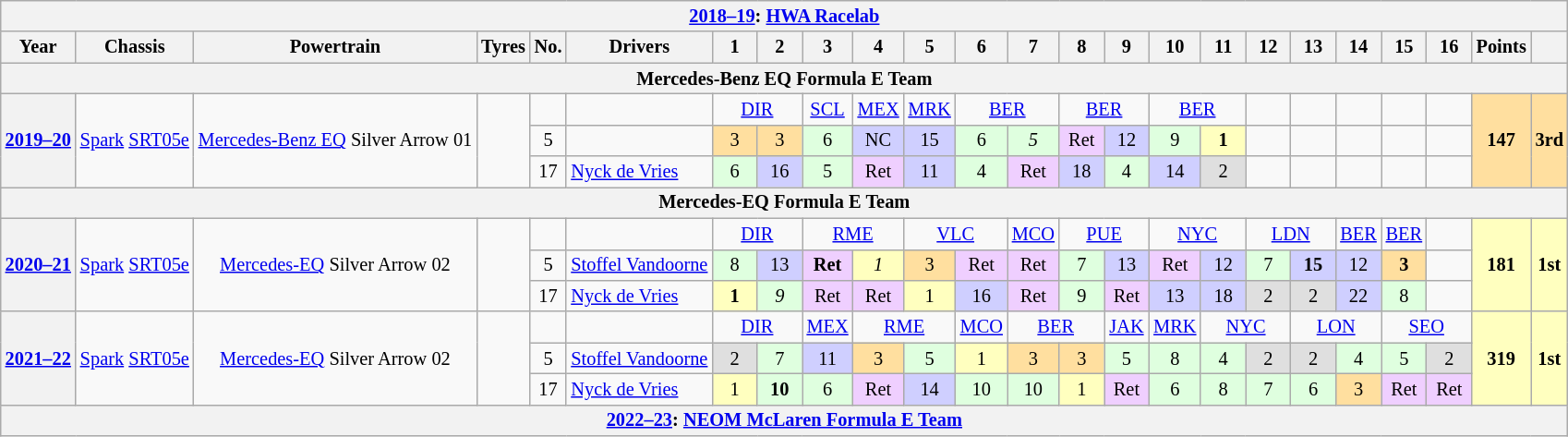<table class="wikitable" style="font-size: 85%; text-align:center;">
<tr>
<th colspan="24"><a href='#'>2018–19</a>: <a href='#'>HWA Racelab</a></th>
</tr>
<tr valign="top">
<th valign="middle">Year</th>
<th valign="middle">Chassis</th>
<th valign="middle">Powertrain</th>
<th valign="middle">Tyres</th>
<th valign="middle">No.</th>
<th valign="middle">Drivers</th>
<th style="width:26px;">1</th>
<th style="width:26px;">2</th>
<th style="width:26px;">3</th>
<th style="width:26px;">4</th>
<th style="width:26px;">5</th>
<th style="width:26px;">6</th>
<th style="width:26px;">7</th>
<th style="width:26px;">8</th>
<th style="width:26px;">9</th>
<th style="width:26px;">10</th>
<th style="width:26px;">11</th>
<th style="width:26px;">12</th>
<th style="width:26px;">13</th>
<th style="width:26px;">14</th>
<th style="width:26px;">15</th>
<th style="width:26px;">16</th>
<th valign="middle">Points</th>
<th></th>
</tr>
<tr>
<th colspan="24">Mercedes-Benz EQ Formula E Team</th>
</tr>
<tr>
<th rowspan=3><a href='#'>2019–20</a></th>
<td rowspan=3><a href='#'>Spark</a> <a href='#'>SRT05e</a></td>
<td rowspan=3><a href='#'>Mercedes-Benz EQ</a> Silver Arrow 01</td>
<td rowspan=3></td>
<td></td>
<td></td>
<td colspan=2><a href='#'>DIR</a></td>
<td><a href='#'>SCL</a></td>
<td><a href='#'>MEX</a></td>
<td><a href='#'>MRK</a></td>
<td colspan=2><a href='#'>BER</a></td>
<td colspan=2><a href='#'>BER</a></td>
<td colspan=2><a href='#'>BER</a></td>
<td></td>
<td></td>
<td></td>
<td></td>
<td></td>
<th style="background:#FFDF9F;" rowspan=3>147</th>
<th style="background:#FFDF9F;" rowspan=3>3rd</th>
</tr>
<tr>
<td>5</td>
<td align="left"></td>
<td style="background:#FFDF9F;">3</td>
<td style="background:#FFDF9F;">3</td>
<td style="background:#DFFFDF;">6</td>
<td style="background:#CFCFFF;">NC</td>
<td style="background:#CFCFFF;">15</td>
<td style="background:#DFFFDF;">6</td>
<td style="background:#DFFFDF;"><em>5</em></td>
<td style="background:#EFCFFF;">Ret</td>
<td style="background:#CFCFFF;">12</td>
<td style="background:#DFFFDF;">9</td>
<td style="background:#FFFFBF;"><strong>1</strong></td>
<td></td>
<td></td>
<td></td>
<td></td>
<td></td>
</tr>
<tr>
<td>17</td>
<td align="left"> <a href='#'>Nyck de Vries</a></td>
<td style="background:#DFFFDF;">6</td>
<td style="background:#CFCFFF;">16</td>
<td style="background:#DFFFDF;">5</td>
<td style="background:#EFCFFF;">Ret</td>
<td style="background:#CFCFFF;">11</td>
<td style="background:#DFFFDF;">4</td>
<td style="background:#EFCFFF;">Ret</td>
<td style="background:#CFCFFF;">18</td>
<td style="background:#DFFFDF;">4</td>
<td style="background:#CFCFFF;">14</td>
<td style="background:#DFDFDF;">2</td>
<td></td>
<td></td>
<td></td>
<td></td>
<td></td>
</tr>
<tr>
<th colspan="24">Mercedes-EQ Formula E Team</th>
</tr>
<tr>
<th rowspan=3><a href='#'>2020–21</a></th>
<td rowspan=3><a href='#'>Spark</a> <a href='#'>SRT05e</a></td>
<td rowspan=3><a href='#'>Mercedes-EQ</a> Silver Arrow 02</td>
<td rowspan=3></td>
<td></td>
<td></td>
<td colspan=2><a href='#'>DIR</a></td>
<td colspan=2><a href='#'>RME</a></td>
<td colspan=2><a href='#'>VLC</a></td>
<td><a href='#'>MCO</a></td>
<td colspan=2><a href='#'>PUE</a></td>
<td colspan=2><a href='#'>NYC</a></td>
<td colspan=2><a href='#'>LDN</a></td>
<td><a href='#'>BER</a></td>
<td><a href='#'>BER</a></td>
<td></td>
<th rowspan=3 style="background:#FFFFBF;">181</th>
<th rowspan=3 style="background:#FFFFBF;">1st</th>
</tr>
<tr>
<td>5</td>
<td align="left"> <a href='#'>Stoffel Vandoorne</a></td>
<td style="background:#DFFFDF;">8</td>
<td style="background:#CFCFFF;">13</td>
<td style="background:#EFCFFF;"><strong>Ret</strong></td>
<td style="background:#FFFFBF;"><em>1</em></td>
<td style="background:#FFDF9F;">3</td>
<td style="background:#EFCFFF;">Ret</td>
<td style="background:#EFCFFF;">Ret</td>
<td style="background:#DFFFDF;">7</td>
<td style="background:#CFCFFF;">13</td>
<td style="background:#EFCFFF;">Ret</td>
<td style="background:#CFCFFF;">12</td>
<td style="background:#DFFFDF;">7</td>
<td style="background:#CFCFFF;"><strong>15</strong></td>
<td style="background:#CFCFFF;">12</td>
<td style="background:#FFDF9F;"><strong>3</strong></td>
<td></td>
</tr>
<tr>
<td>17</td>
<td align="left"> <a href='#'>Nyck de Vries</a></td>
<td style="background:#FFFFBF;"><strong>1</strong></td>
<td style="background:#DFFFDF;"><em>9</em></td>
<td style="background:#EFCFFF;">Ret</td>
<td style="background:#EFCFFF;">Ret</td>
<td style="background:#FFFFBF;">1</td>
<td style="background:#CFCFFf;">16</td>
<td style="background:#EFCFFF;">Ret</td>
<td style="background:#DFFFDF;">9</td>
<td style="background:#EFCFFF;">Ret</td>
<td style="background:#CFCFFF;">13</td>
<td style="background:#CFCFFF;">18</td>
<td style="background:#DFDFDF;">2</td>
<td style="background:#DFDFDF;">2</td>
<td style="background:#CFCFFF;">22</td>
<td style="background:#DFFFDF;">8</td>
<td></td>
</tr>
<tr>
<th rowspan=3><a href='#'>2021–22</a></th>
<td rowspan=3><a href='#'>Spark</a> <a href='#'>SRT05e</a></td>
<td rowspan=3><a href='#'>Mercedes-EQ</a> Silver Arrow 02</td>
<td rowspan=3></td>
<td></td>
<td></td>
<td colspan=2><a href='#'>DIR</a></td>
<td><a href='#'>MEX</a></td>
<td colspan=2><a href='#'>RME</a></td>
<td><a href='#'>MCO</a></td>
<td colspan=2><a href='#'>BER</a></td>
<td><a href='#'>JAK</a></td>
<td><a href='#'>MRK</a></td>
<td colspan=2><a href='#'>NYC</a></td>
<td colspan=2><a href='#'>LON</a></td>
<td colspan=2><a href='#'>SEO</a></td>
<th rowspan=3  style="background:#FFFFBF;">319</th>
<th rowspan=3  style="background:#FFFFBF;">1st</th>
</tr>
<tr>
<td>5</td>
<td align="left"> <a href='#'>Stoffel Vandoorne</a></td>
<td style="background:#DFDFDF">2</td>
<td style="background:#DFFFDF">7</td>
<td style="background:#CFCFFf;">11</td>
<td style="background:#FFDF9F;">3</td>
<td style="background:#DFFFDF">5</td>
<td style="background:#FFFFBF">1</td>
<td style="background:#FFDF9F;">3</td>
<td style="background:#FFDF9F;">3</td>
<td style="background:#DFFFDF">5</td>
<td style="background:#DFFFDF">8</td>
<td style="background:#DFFFDF">4</td>
<td style="background:#DFDFDF">2</td>
<td style="background:#DFDFDF">2</td>
<td style="background:#DFFFDF">4</td>
<td style="background:#DFFFDF">5</td>
<td style="background:#DFDFDF">2</td>
</tr>
<tr>
<td>17</td>
<td align="left"> <a href='#'>Nyck de Vries</a></td>
<td style="background:#FFFFBF">1</td>
<td style="background:#DFFFDF"><strong>10</strong></td>
<td style="background:#DFFFDF">6</td>
<td style="background:#EFCFFF;">Ret</td>
<td style="background:#CFCFFf;">14</td>
<td style="background:#DFFFDF">10</td>
<td style="background:#DFFFDF">10</td>
<td style="background:#FFFFBF">1</td>
<td style="background:#EFCFFF;">Ret</td>
<td style="background:#DFFFDF">6</td>
<td style="background:#DFFFDF">8</td>
<td style="background:#DFFFDF">7</td>
<td style="background:#DFFFDF">6</td>
<td style="background:#FFDF9F;">3</td>
<td style="background:#EFCFFF">Ret</td>
<td style="background:#EFCFFF">Ret</td>
</tr>
<tr>
<th colspan="24"><a href='#'>2022–23</a>: <a href='#'>NEOM McLaren Formula E Team</a></th>
</tr>
</table>
